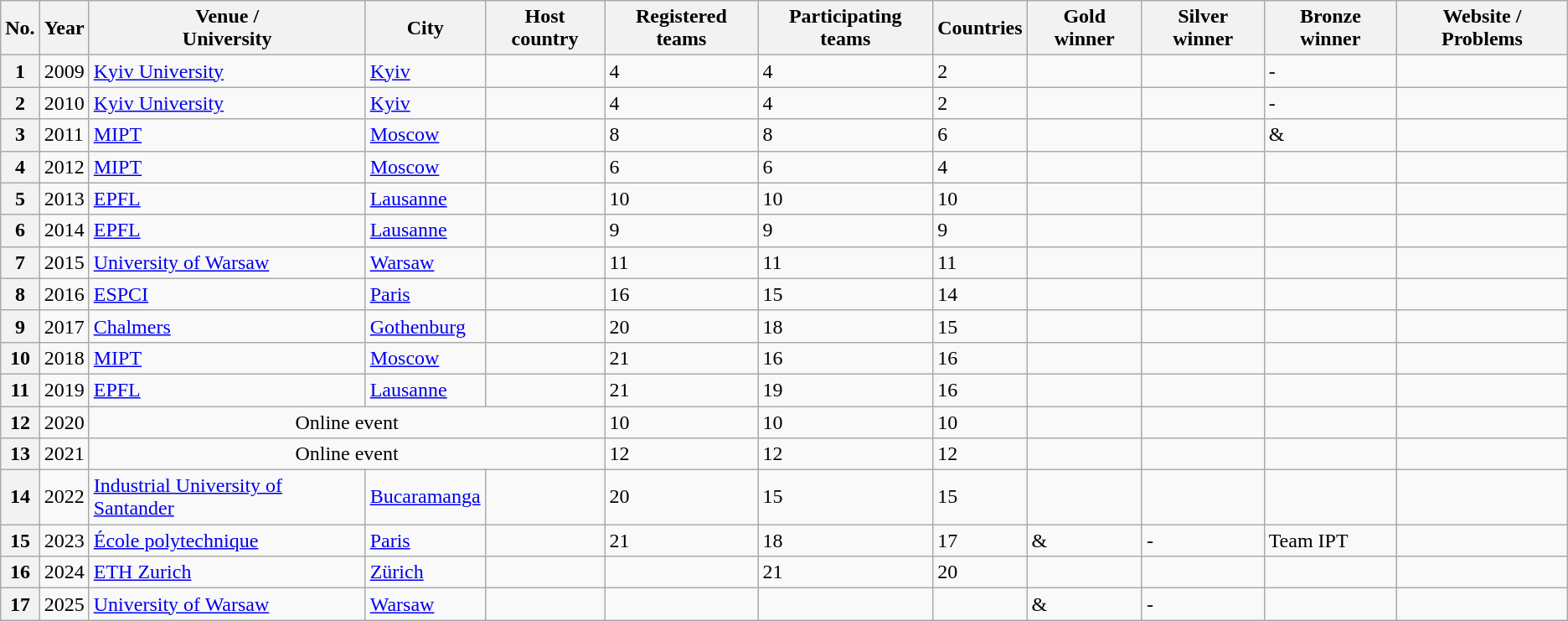<table class="wikitable">
<tr>
<th><strong>No.</strong></th>
<th>Year</th>
<th>Venue /<br>University</th>
<th>City</th>
<th>Host country</th>
<th>Registered teams</th>
<th>Participating teams</th>
<th>Сountries</th>
<th>Gold winner</th>
<th>Silver winner</th>
<th>Bronze winner</th>
<th>Website / Problems</th>
</tr>
<tr valign="top">
<th><strong>1</strong></th>
<td>2009</td>
<td><a href='#'>Kyiv University</a></td>
<td><a href='#'>Kyiv</a></td>
<td></td>
<td>4</td>
<td>4</td>
<td>2</td>
<td></td>
<td></td>
<td>-</td>
<td></td>
</tr>
<tr valign="top">
<th>2</th>
<td>2010</td>
<td><a href='#'>Kyiv University</a></td>
<td><a href='#'>Kyiv</a></td>
<td></td>
<td>4</td>
<td>4</td>
<td>2</td>
<td></td>
<td></td>
<td>-</td>
<td></td>
</tr>
<tr valign="top">
<th>3</th>
<td>2011</td>
<td><a href='#'>MIPT</a></td>
<td><a href='#'>Moscow</a></td>
<td></td>
<td>8</td>
<td>8</td>
<td>6</td>
<td></td>
<td></td>
<td> &<br></td>
<td></td>
</tr>
<tr valign="top">
<th>4</th>
<td>2012</td>
<td><a href='#'>MIPT</a></td>
<td><a href='#'>Moscow</a></td>
<td></td>
<td>6</td>
<td>6</td>
<td>4</td>
<td></td>
<td></td>
<td></td>
<td></td>
</tr>
<tr valign="top">
<th>5</th>
<td>2013</td>
<td><a href='#'>EPFL</a></td>
<td><a href='#'>Lausanne</a></td>
<td></td>
<td>10</td>
<td>10</td>
<td>10</td>
<td></td>
<td></td>
<td></td>
<td></td>
</tr>
<tr valign="top">
<th>6</th>
<td>2014</td>
<td><a href='#'>EPFL</a></td>
<td><a href='#'>Lausanne</a></td>
<td></td>
<td>9</td>
<td>9</td>
<td>9</td>
<td></td>
<td></td>
<td></td>
<td></td>
</tr>
<tr valign="top">
<th>7</th>
<td>2015</td>
<td><a href='#'>University of Warsaw</a></td>
<td><a href='#'>Warsaw</a></td>
<td></td>
<td>11</td>
<td>11</td>
<td>11</td>
<td></td>
<td></td>
<td></td>
<td></td>
</tr>
<tr valign="top">
<th>8</th>
<td>2016</td>
<td><a href='#'>ESPCI</a></td>
<td><a href='#'>Paris</a></td>
<td></td>
<td>16</td>
<td>15</td>
<td>14</td>
<td></td>
<td></td>
<td></td>
<td></td>
</tr>
<tr valign="top">
<th>9</th>
<td>2017</td>
<td><a href='#'>Chalmers</a></td>
<td><a href='#'>Gothenburg</a></td>
<td></td>
<td>20</td>
<td>18</td>
<td>15</td>
<td></td>
<td></td>
<td></td>
<td></td>
</tr>
<tr valign="top">
<th>10</th>
<td>2018</td>
<td><a href='#'>MIPT</a></td>
<td><a href='#'>Moscow</a></td>
<td></td>
<td>21</td>
<td>16</td>
<td>16</td>
<td></td>
<td></td>
<td></td>
<td></td>
</tr>
<tr valign="top">
<th>11</th>
<td>2019</td>
<td><a href='#'>EPFL</a></td>
<td><a href='#'>Lausanne</a></td>
<td></td>
<td>21</td>
<td>19</td>
<td>16</td>
<td></td>
<td></td>
<td></td>
<td></td>
</tr>
<tr valign="top">
<th>12</th>
<td>2020</td>
<td colspan="3" style="text-align: center;">Online event</td>
<td>10</td>
<td>10</td>
<td>10</td>
<td></td>
<td></td>
<td></td>
<td></td>
</tr>
<tr valign="top">
<th>13</th>
<td>2021</td>
<td colspan="3" style="text-align: center;">Online event</td>
<td>12</td>
<td>12</td>
<td>12</td>
<td></td>
<td></td>
<td></td>
<td></td>
</tr>
<tr>
<th>14</th>
<td>2022</td>
<td><a href='#'>Industrial University of Santander</a></td>
<td><a href='#'>Bucaramanga</a></td>
<td></td>
<td>20</td>
<td>15</td>
<td>15</td>
<td></td>
<td></td>
<td></td>
<td></td>
</tr>
<tr>
<th>15</th>
<td>2023</td>
<td><a href='#'>École polytechnique</a></td>
<td><a href='#'>Paris</a></td>
<td></td>
<td>21</td>
<td>18</td>
<td>17</td>
<td> &<br></td>
<td>-</td>
<td>Team IPT</td>
<td></td>
</tr>
<tr>
<th>16</th>
<td>2024</td>
<td><a href='#'>ETH Zurich</a></td>
<td><a href='#'>Zürich</a></td>
<td></td>
<td></td>
<td>21</td>
<td>20</td>
<td></td>
<td></td>
<td></td>
<td></td>
</tr>
<tr>
<th>17</th>
<td>2025</td>
<td><a href='#'>University of Warsaw</a></td>
<td><a href='#'>Warsaw</a></td>
<td></td>
<td></td>
<td></td>
<td></td>
<td> &<br></td>
<td>-</td>
<td></td>
<td></td>
</tr>
</table>
